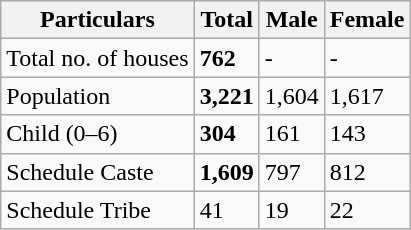<table class="wikitable">
<tr>
<th>Particulars</th>
<th>Total</th>
<th>Male</th>
<th>Female</th>
</tr>
<tr>
<td>Total no. of houses</td>
<td><strong>762</strong></td>
<td>-</td>
<td>-</td>
</tr>
<tr>
<td>Population</td>
<td><strong>3,221</strong></td>
<td>1,604</td>
<td>1,617</td>
</tr>
<tr>
<td>Child (0–6)</td>
<td><strong>304</strong></td>
<td>161</td>
<td>143</td>
</tr>
<tr>
<td>Schedule Caste</td>
<td><strong>1,609</strong></td>
<td>797</td>
<td>812</td>
</tr>
<tr>
<td>Schedule Tribe</td>
<td>41</td>
<td>19</td>
<td>22</td>
</tr>
</table>
